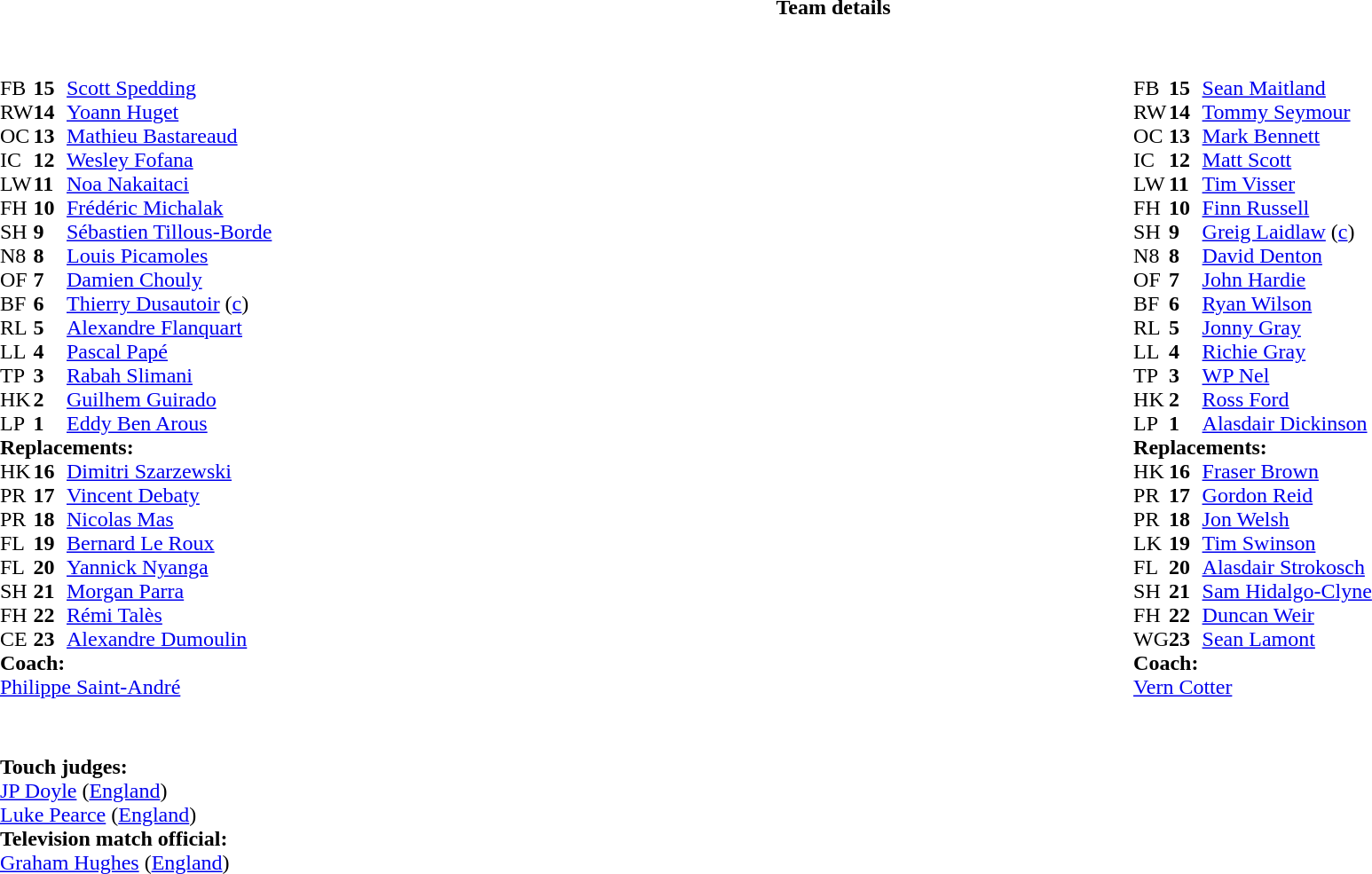<table border="0" width="100%" class="collapsible collapsed">
<tr>
<th>Team details</th>
</tr>
<tr>
<td><br><table style="width:100%;">
<tr>
<td style="vertical-align:top; width:50%"><br><table cellspacing="0" cellpadding="0">
<tr>
<th width="25"></th>
<th width="25"></th>
</tr>
<tr>
<td>FB</td>
<td><strong>15</strong></td>
<td><a href='#'>Scott Spedding</a></td>
</tr>
<tr>
<td>RW</td>
<td><strong>14</strong></td>
<td><a href='#'>Yoann Huget</a></td>
</tr>
<tr>
<td>OC</td>
<td><strong>13</strong></td>
<td><a href='#'>Mathieu Bastareaud</a></td>
</tr>
<tr>
<td>IC</td>
<td><strong>12</strong></td>
<td><a href='#'>Wesley Fofana</a></td>
<td></td>
<td></td>
</tr>
<tr>
<td>LW</td>
<td><strong>11</strong></td>
<td><a href='#'>Noa Nakaitaci</a></td>
</tr>
<tr>
<td>FH</td>
<td><strong>10</strong></td>
<td><a href='#'>Frédéric Michalak</a></td>
<td></td>
<td></td>
</tr>
<tr>
<td>SH</td>
<td><strong>9</strong></td>
<td><a href='#'>Sébastien Tillous-Borde</a></td>
<td></td>
<td></td>
</tr>
<tr>
<td>N8</td>
<td><strong>8</strong></td>
<td><a href='#'>Louis Picamoles</a></td>
<td></td>
<td></td>
</tr>
<tr>
<td>OF</td>
<td><strong>7</strong></td>
<td><a href='#'>Damien Chouly</a></td>
</tr>
<tr>
<td>BF</td>
<td><strong>6</strong></td>
<td><a href='#'>Thierry Dusautoir</a> (<a href='#'>c</a>)</td>
</tr>
<tr>
<td>RL</td>
<td><strong>5</strong></td>
<td><a href='#'>Alexandre Flanquart</a></td>
</tr>
<tr>
<td>LL</td>
<td><strong>4</strong></td>
<td><a href='#'>Pascal Papé</a></td>
<td></td>
<td></td>
</tr>
<tr>
<td>TP</td>
<td><strong>3</strong></td>
<td><a href='#'>Rabah Slimani</a></td>
<td></td>
<td></td>
<td></td>
<td></td>
</tr>
<tr>
<td>HK</td>
<td><strong>2</strong></td>
<td><a href='#'>Guilhem Guirado</a></td>
<td></td>
<td></td>
</tr>
<tr>
<td>LP</td>
<td><strong>1</strong></td>
<td><a href='#'>Eddy Ben Arous</a></td>
<td></td>
<td></td>
</tr>
<tr>
<td colspan=3><strong>Replacements:</strong></td>
</tr>
<tr>
<td>HK</td>
<td><strong>16</strong></td>
<td><a href='#'>Dimitri Szarzewski</a></td>
<td></td>
<td></td>
</tr>
<tr>
<td>PR</td>
<td><strong>17</strong></td>
<td><a href='#'>Vincent Debaty</a></td>
<td></td>
<td></td>
</tr>
<tr>
<td>PR</td>
<td><strong>18</strong></td>
<td><a href='#'>Nicolas Mas</a></td>
<td></td>
<td></td>
<td></td>
<td></td>
</tr>
<tr>
<td>FL</td>
<td><strong>19</strong></td>
<td><a href='#'>Bernard Le Roux</a></td>
<td></td>
<td></td>
</tr>
<tr>
<td>FL</td>
<td><strong>20</strong></td>
<td><a href='#'>Yannick Nyanga</a></td>
<td></td>
<td></td>
</tr>
<tr>
<td>SH</td>
<td><strong>21</strong></td>
<td><a href='#'>Morgan Parra</a></td>
<td></td>
<td></td>
</tr>
<tr>
<td>FH</td>
<td><strong>22</strong></td>
<td><a href='#'>Rémi Talès</a></td>
<td></td>
<td></td>
</tr>
<tr>
<td>CE</td>
<td><strong>23</strong></td>
<td><a href='#'>Alexandre Dumoulin</a></td>
<td></td>
<td></td>
</tr>
<tr>
<td colspan=3><strong>Coach:</strong></td>
</tr>
<tr>
<td colspan="4"> <a href='#'>Philippe Saint-André</a></td>
</tr>
</table>
</td>
<td valign="top"></td>
<td style="vertical-align:top; width:50%"><br><table cellspacing="0" cellpadding="0" style="margin:auto">
<tr>
<th width="25"></th>
<th width="25"></th>
</tr>
<tr>
<td>FB</td>
<td><strong>15</strong></td>
<td><a href='#'>Sean Maitland</a></td>
</tr>
<tr>
<td>RW</td>
<td><strong>14</strong></td>
<td><a href='#'>Tommy Seymour</a></td>
<td></td>
<td></td>
</tr>
<tr>
<td>OC</td>
<td><strong>13</strong></td>
<td><a href='#'>Mark Bennett</a></td>
</tr>
<tr>
<td>IC</td>
<td><strong>12</strong></td>
<td><a href='#'>Matt Scott</a></td>
</tr>
<tr>
<td>LW</td>
<td><strong>11</strong></td>
<td><a href='#'>Tim Visser</a></td>
</tr>
<tr>
<td>FH</td>
<td><strong>10</strong></td>
<td><a href='#'>Finn Russell</a></td>
</tr>
<tr>
<td>SH</td>
<td><strong>9</strong></td>
<td><a href='#'>Greig Laidlaw</a> (<a href='#'>c</a>)</td>
</tr>
<tr>
<td>N8</td>
<td><strong>8</strong></td>
<td><a href='#'>David Denton</a></td>
<td></td>
</tr>
<tr>
<td>OF</td>
<td><strong>7</strong></td>
<td><a href='#'>John Hardie</a></td>
</tr>
<tr>
<td>BF</td>
<td><strong>6</strong></td>
<td><a href='#'>Ryan Wilson</a></td>
<td></td>
<td></td>
</tr>
<tr>
<td>RL</td>
<td><strong>5</strong></td>
<td><a href='#'>Jonny Gray</a></td>
<td></td>
<td></td>
</tr>
<tr>
<td>LL</td>
<td><strong>4</strong></td>
<td><a href='#'>Richie Gray</a></td>
</tr>
<tr>
<td>TP</td>
<td><strong>3</strong></td>
<td><a href='#'>WP Nel</a></td>
<td></td>
<td></td>
</tr>
<tr>
<td>HK</td>
<td><strong>2</strong></td>
<td><a href='#'>Ross Ford</a></td>
<td></td>
<td></td>
</tr>
<tr>
<td>LP</td>
<td><strong>1</strong></td>
<td><a href='#'>Alasdair Dickinson</a></td>
<td></td>
<td></td>
</tr>
<tr>
<td colspan=3><strong>Replacements:</strong></td>
</tr>
<tr>
<td>HK</td>
<td><strong>16</strong></td>
<td><a href='#'>Fraser Brown</a></td>
<td></td>
<td></td>
</tr>
<tr>
<td>PR</td>
<td><strong>17</strong></td>
<td><a href='#'>Gordon Reid</a></td>
<td></td>
<td></td>
</tr>
<tr>
<td>PR</td>
<td><strong>18</strong></td>
<td><a href='#'>Jon Welsh</a></td>
<td></td>
<td></td>
</tr>
<tr>
<td>LK</td>
<td><strong>19</strong></td>
<td><a href='#'>Tim Swinson</a></td>
<td></td>
<td></td>
</tr>
<tr>
<td>FL</td>
<td><strong>20</strong></td>
<td><a href='#'>Alasdair Strokosch</a></td>
<td></td>
<td></td>
</tr>
<tr>
<td>SH</td>
<td><strong>21</strong></td>
<td><a href='#'>Sam Hidalgo-Clyne</a></td>
</tr>
<tr>
<td>FH</td>
<td><strong>22</strong></td>
<td><a href='#'>Duncan Weir</a></td>
</tr>
<tr>
<td>WG</td>
<td><strong>23</strong></td>
<td><a href='#'>Sean Lamont</a></td>
<td></td>
<td></td>
</tr>
<tr>
<td colspan=3><strong>Coach:</strong></td>
</tr>
<tr>
<td colspan="4"> <a href='#'>Vern Cotter</a></td>
</tr>
</table>
</td>
</tr>
</table>
<table style="width:100%">
<tr>
<td><br><br><strong>Touch judges:</strong>
<br><a href='#'>JP Doyle</a> (<a href='#'>England</a>)
<br><a href='#'>Luke Pearce</a> (<a href='#'>England</a>)
<br><strong>Television match official:</strong>
<br><a href='#'>Graham Hughes</a> (<a href='#'>England</a>)</td>
</tr>
</table>
</td>
</tr>
</table>
